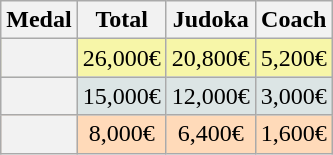<table class=wikitable style="text-align:center;">
<tr>
<th>Medal</th>
<th>Total</th>
<th>Judoka</th>
<th>Coach</th>
</tr>
<tr bgcolor=F7F6A8>
<th></th>
<td>26,000€</td>
<td>20,800€</td>
<td>5,200€</td>
</tr>
<tr bgcolor=DCE5E5>
<th></th>
<td>15,000€</td>
<td>12,000€</td>
<td>3,000€</td>
</tr>
<tr bgcolor=FFDAB9>
<th></th>
<td>8,000€</td>
<td>6,400€</td>
<td>1,600€</td>
</tr>
</table>
